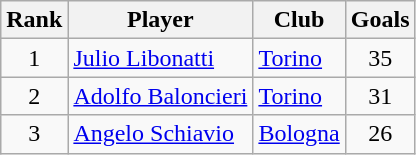<table class="wikitable" style="text-align:center">
<tr>
<th>Rank</th>
<th>Player</th>
<th>Club</th>
<th>Goals</th>
</tr>
<tr>
<td>1</td>
<td align="left">  <a href='#'>Julio Libonatti</a></td>
<td align="left"><a href='#'>Torino</a></td>
<td>35</td>
</tr>
<tr>
<td>2</td>
<td align="left"> <a href='#'>Adolfo Baloncieri</a></td>
<td align="left"><a href='#'>Torino</a></td>
<td>31</td>
</tr>
<tr>
<td>3</td>
<td align="left"> <a href='#'>Angelo Schiavio</a></td>
<td align="left"><a href='#'>Bologna</a></td>
<td>26</td>
</tr>
</table>
